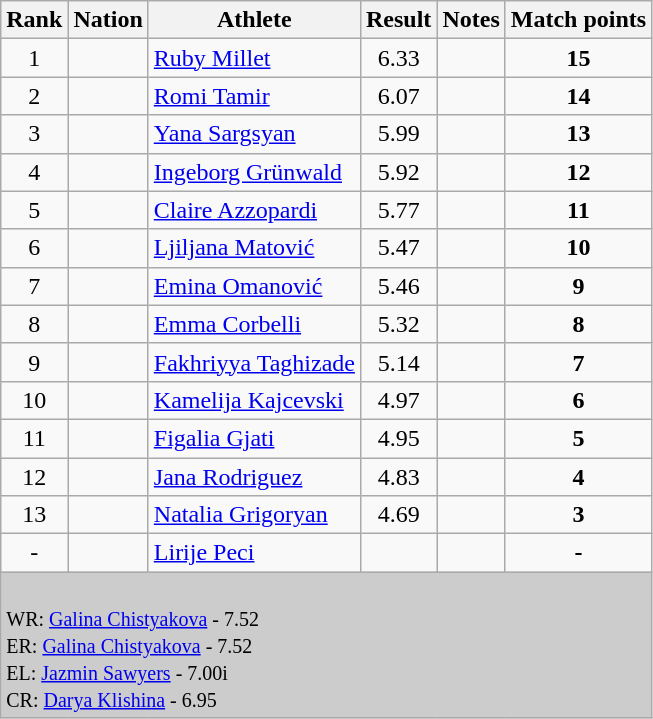<table class="wikitable sortable" style="text-align:left;">
<tr>
<th>Rank</th>
<th>Nation</th>
<th>Athlete</th>
<th>Result</th>
<th>Notes</th>
<th>Match points</th>
</tr>
<tr>
<td align=center>1</td>
<td></td>
<td><a href='#'>Ruby Millet</a></td>
<td align=center>6.33</td>
<td></td>
<td align=center><strong>15</strong></td>
</tr>
<tr>
<td align=center>2</td>
<td></td>
<td><a href='#'>Romi Tamir</a></td>
<td align=center>6.07</td>
<td align=center></td>
<td align=center><strong>14</strong></td>
</tr>
<tr>
<td align=center>3</td>
<td></td>
<td><a href='#'>Yana Sargsyan</a></td>
<td align=center>5.99</td>
<td align=center></td>
<td align=center><strong>13</strong></td>
</tr>
<tr>
<td align=center>4</td>
<td></td>
<td><a href='#'>Ingeborg Grünwald</a></td>
<td align=center>5.92</td>
<td></td>
<td align=center><strong>12</strong></td>
</tr>
<tr>
<td align=center>5</td>
<td></td>
<td><a href='#'>Claire Azzopardi</a></td>
<td align=center>5.77</td>
<td></td>
<td align=center><strong>11</strong></td>
</tr>
<tr>
<td align=center>6</td>
<td></td>
<td><a href='#'>Ljiljana Matović</a></td>
<td align=center>5.47</td>
<td align=center></td>
<td align=center><strong>10</strong></td>
</tr>
<tr>
<td align=center>7</td>
<td></td>
<td><a href='#'>Emina Omanović</a></td>
<td align=center>5.46</td>
<td></td>
<td align=center><strong>9</strong></td>
</tr>
<tr>
<td align=center>8</td>
<td></td>
<td><a href='#'>Emma Corbelli</a></td>
<td align=center>5.32</td>
<td align=center></td>
<td align=center><strong>8</strong></td>
</tr>
<tr>
<td align=center>9</td>
<td></td>
<td><a href='#'>Fakhriyya Taghizade</a></td>
<td align=center>5.14</td>
<td></td>
<td align=center><strong>7</strong></td>
</tr>
<tr>
<td align=center>10</td>
<td></td>
<td><a href='#'>Kamelija Kajcevski</a></td>
<td align=center>4.97</td>
<td></td>
<td align=center><strong>6</strong></td>
</tr>
<tr>
<td align=center>11</td>
<td></td>
<td><a href='#'>Figalia Gjati</a></td>
<td align=center>4.95</td>
<td align=center></td>
<td align=center><strong>5</strong></td>
</tr>
<tr>
<td align=center>12</td>
<td></td>
<td><a href='#'>Jana Rodriguez</a></td>
<td align=center>4.83</td>
<td align=center></td>
<td align=center><strong>4</strong></td>
</tr>
<tr>
<td align=center>13</td>
<td></td>
<td><a href='#'>Natalia Grigoryan</a></td>
<td align=center>4.69</td>
<td align=center></td>
<td align=center><strong>3</strong></td>
</tr>
<tr>
<td align=center>-</td>
<td></td>
<td><a href='#'>Lirije Peci</a></td>
<td align=center></td>
<td></td>
<td align=center><strong>-</strong></td>
</tr>
<tr>
<td colspan="6" bgcolor="#cccccc"><br>
<small>WR:  <a href='#'>Galina Chistyakova</a> - 7.52<br>ER:  <a href='#'>Galina Chistyakova</a> - 7.52<br></small>
<small>EL:   <a href='#'>Jazmin Sawyers</a> - 7.00i<br>CR:  <a href='#'>Darya Klishina</a> - 6.95</small></td>
</tr>
</table>
